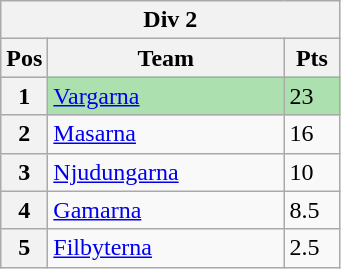<table class="wikitable">
<tr>
<th colspan="3">Div 2</th>
</tr>
<tr>
<th width=20>Pos</th>
<th width=150>Team</th>
<th width=30>Pts</th>
</tr>
<tr style="background:#ACE1AF;">
<th>1</th>
<td><a href='#'>Vargarna</a></td>
<td>23</td>
</tr>
<tr>
<th>2</th>
<td><a href='#'>Masarna</a></td>
<td>16</td>
</tr>
<tr>
<th>3</th>
<td><a href='#'>Njudungarna</a></td>
<td>10</td>
</tr>
<tr>
<th>4</th>
<td><a href='#'>Gamarna</a></td>
<td>8.5</td>
</tr>
<tr>
<th>5</th>
<td><a href='#'>Filbyterna</a></td>
<td>2.5</td>
</tr>
</table>
